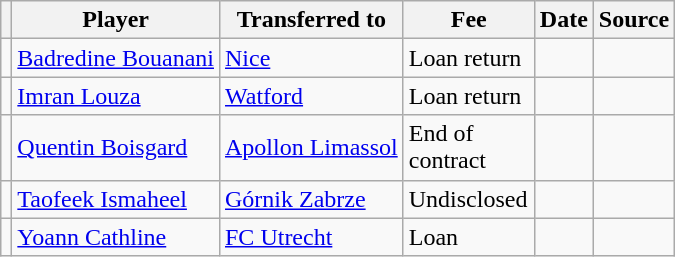<table class="wikitable plainrowheaders sortable">
<tr>
<th></th>
<th scope="col">Player</th>
<th>Transferred to</th>
<th style="width: 80px;">Fee</th>
<th scope="col">Date</th>
<th scope="col">Source</th>
</tr>
<tr>
<td align="center"></td>
<td> <a href='#'>Badredine Bouanani</a></td>
<td> <a href='#'>Nice</a></td>
<td>Loan return</td>
<td></td>
<td></td>
</tr>
<tr>
<td align="center"></td>
<td> <a href='#'>Imran Louza</a></td>
<td> <a href='#'>Watford</a></td>
<td>Loan return</td>
<td></td>
<td></td>
</tr>
<tr>
<td align="center"></td>
<td> <a href='#'>Quentin Boisgard</a></td>
<td> <a href='#'>Apollon Limassol</a></td>
<td>End of contract</td>
<td></td>
<td></td>
</tr>
<tr>
<td align="center"></td>
<td> <a href='#'>Taofeek Ismaheel</a></td>
<td> <a href='#'>Górnik Zabrze</a></td>
<td>Undisclosed</td>
<td></td>
<td></td>
</tr>
<tr>
<td align="center"></td>
<td> <a href='#'>Yoann Cathline</a></td>
<td> <a href='#'>FC Utrecht</a></td>
<td>Loan</td>
<td></td>
<td></td>
</tr>
</table>
